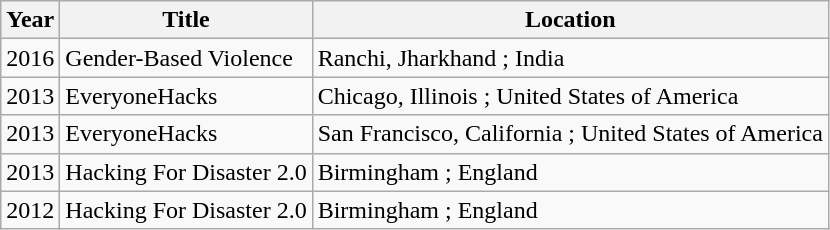<table class="wikitable">
<tr>
<th>Year</th>
<th>Title</th>
<th>Location</th>
</tr>
<tr>
<td>2016</td>
<td>Gender-Based Violence</td>
<td>Ranchi, Jharkhand ; India</td>
</tr>
<tr>
<td>2013</td>
<td>EveryoneHacks</td>
<td>Chicago, Illinois ; United States of America</td>
</tr>
<tr>
<td>2013</td>
<td>EveryoneHacks</td>
<td>San Francisco, California ; United States of America</td>
</tr>
<tr>
<td>2013</td>
<td>Hacking For Disaster 2.0</td>
<td>Birmingham ; England</td>
</tr>
<tr>
<td>2012</td>
<td>Hacking For Disaster 2.0</td>
<td>Birmingham ; England</td>
</tr>
</table>
